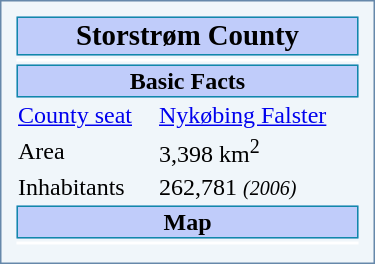<table colspan="4" width=250 style="border: 1px solid #6688AA; background-color:#f0f6fa; margin:0.5em; padding:0.5em; float:right" valign="top" |>
<tr>
<td style="border: 1px solid #1188AA; background-color:#c0ccfa" align="center" colspan="2"><big><strong>Storstrøm County</strong></big><br></td>
</tr>
<tr>
<td bgcolor=#FFFFFF align="center" colspan="2"></td>
</tr>
<tr>
<td style="border: 1px solid #1188AA; background-color:#c0ccfa" align="center" colspan="2"><strong>Basic Facts</strong></td>
</tr>
<tr>
<td><a href='#'>County seat</a></td>
<td><a href='#'>Nykøbing Falster</a></td>
</tr>
<tr>
<td>Area</td>
<td>3,398 km<sup>2</sup></td>
</tr>
<tr>
<td>Inhabitants</td>
<td>262,781 <small><em>(2006)</em></small></td>
</tr>
<tr>
<td style="border: 1px solid #1188AA; background-color:#c0ccfa" align="center" colspan="2"><strong>Map</strong></td>
</tr>
<tr>
<td bgcolor=#FFFFFF align="center" colspan="2"></td>
</tr>
<tr>
</tr>
</table>
